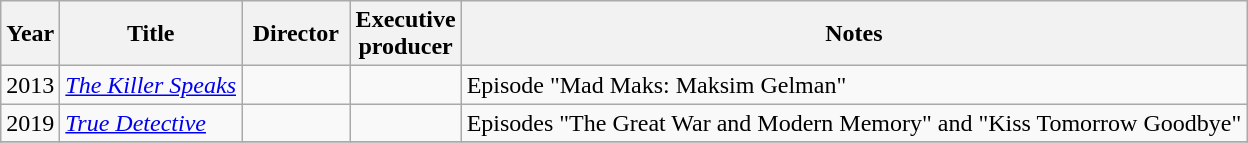<table class="wikitable">
<tr>
<th>Year</th>
<th>Title</th>
<th width=65>Director</th>
<th width=65>Executive<br>producer</th>
<th>Notes</th>
</tr>
<tr>
<td>2013</td>
<td><em><a href='#'>The Killer Speaks</a></em></td>
<td></td>
<td></td>
<td>Episode "Mad Maks: Maksim Gelman"</td>
</tr>
<tr>
<td>2019</td>
<td><em><a href='#'>True Detective</a></em></td>
<td></td>
<td></td>
<td>Episodes "The Great War and Modern Memory" and "Kiss Tomorrow Goodbye"</td>
</tr>
<tr>
</tr>
</table>
